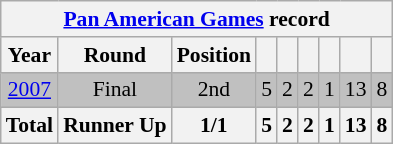<table class="wikitable" style="text-align: center;font-size:90%;">
<tr>
<th colspan=10><a href='#'>Pan American Games</a> record</th>
</tr>
<tr>
<th>Year</th>
<th>Round</th>
<th>Position</th>
<th></th>
<th></th>
<th></th>
<th></th>
<th></th>
<th></th>
</tr>
<tr bgcolor=silver>
<td> <a href='#'>2007</a></td>
<td>Final</td>
<td>2nd</td>
<td>5</td>
<td>2</td>
<td>2</td>
<td>1</td>
<td>13</td>
<td>8</td>
</tr>
<tr>
<th><strong>Total</strong></th>
<th><strong>Runner Up</strong></th>
<th>1/1</th>
<th>5</th>
<th>2</th>
<th>2</th>
<th>1</th>
<th>13</th>
<th>8</th>
</tr>
</table>
